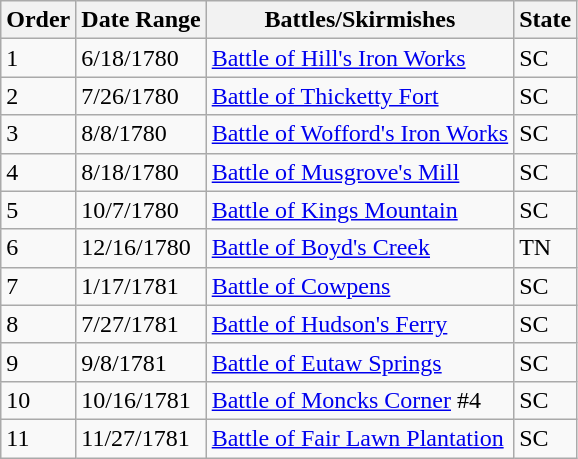<table class="wikitable sortable">
<tr>
<th>Order</th>
<th>Date Range</th>
<th>Battles/Skirmishes</th>
<th>State</th>
</tr>
<tr>
<td>1</td>
<td>6/18/1780</td>
<td><a href='#'>Battle of Hill's Iron Works</a></td>
<td>SC</td>
</tr>
<tr>
<td>2</td>
<td>7/26/1780</td>
<td><a href='#'>Battle of Thicketty Fort</a></td>
<td>SC</td>
</tr>
<tr>
<td>3</td>
<td>8/8/1780</td>
<td><a href='#'>Battle of Wofford's Iron Works</a></td>
<td>SC</td>
</tr>
<tr>
<td>4</td>
<td>8/18/1780</td>
<td><a href='#'>Battle of Musgrove's Mill</a></td>
<td>SC</td>
</tr>
<tr>
<td>5</td>
<td>10/7/1780</td>
<td><a href='#'>Battle of Kings Mountain</a></td>
<td>SC</td>
</tr>
<tr>
<td>6</td>
<td>12/16/1780</td>
<td><a href='#'>Battle of Boyd's Creek</a></td>
<td>TN</td>
</tr>
<tr>
<td>7</td>
<td>1/17/1781</td>
<td><a href='#'>Battle of Cowpens</a></td>
<td>SC</td>
</tr>
<tr>
<td>8</td>
<td>7/27/1781</td>
<td><a href='#'>Battle of Hudson's Ferry</a></td>
<td>SC</td>
</tr>
<tr>
<td>9</td>
<td>9/8/1781</td>
<td><a href='#'>Battle of Eutaw Springs</a></td>
<td>SC</td>
</tr>
<tr>
<td>10</td>
<td>10/16/1781</td>
<td><a href='#'>Battle of Moncks Corner</a> #4</td>
<td>SC</td>
</tr>
<tr>
<td>11</td>
<td>11/27/1781</td>
<td><a href='#'>Battle of Fair Lawn Plantation</a></td>
<td>SC</td>
</tr>
</table>
